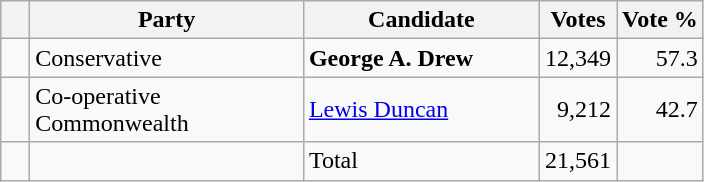<table class="wikitable">
<tr>
<th></th>
<th scope="col" width="175">Party</th>
<th scope="col" width="150">Candidate</th>
<th>Votes</th>
<th>Vote %</th>
</tr>
<tr>
<td>   </td>
<td>Conservative</td>
<td><strong>George A. Drew</strong></td>
<td align=right>12,349</td>
<td align=right>57.3</td>
</tr>
<tr>
<td>   </td>
<td>Co-operative Commonwealth</td>
<td><a href='#'>Lewis Duncan</a></td>
<td align=right>9,212</td>
<td align=right>42.7</td>
</tr>
<tr>
<td></td>
<td></td>
<td>Total</td>
<td align=right>21,561</td>
<td></td>
</tr>
</table>
